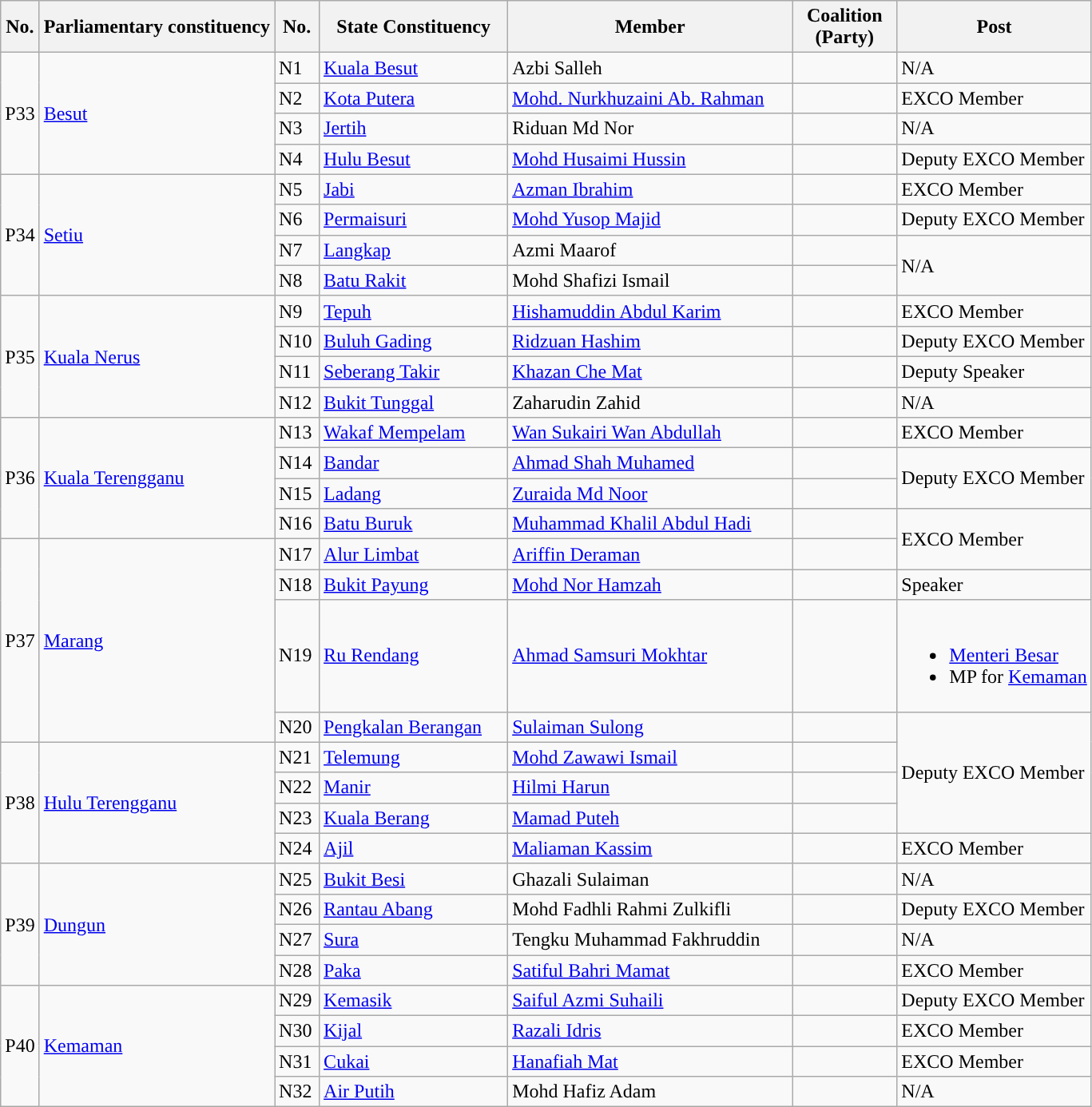<table class="wikitable">
<tr>
<th>No.</th>
<th>Parliamentary constituency</th>
<th width="30">No.</th>
<th width="150">State Constituency</th>
<th width="230">Member</th>
<th width="80">Coalition (Party)</th>
<th>Post</th>
</tr>
<tr>
<td rowspan="4">P33</td>
<td rowspan="4"><a href='#'>Besut</a></td>
<td>N1</td>
<td><a href='#'>Kuala Besut</a></td>
<td>Azbi Salleh</td>
<td></td>
<td>N/A</td>
</tr>
<tr>
<td>N2</td>
<td><a href='#'>Kota Putera</a></td>
<td><a href='#'>Mohd. Nurkhuzaini Ab. Rahman</a></td>
<td></td>
<td>EXCO Member</td>
</tr>
<tr>
<td>N3</td>
<td><a href='#'>Jertih</a></td>
<td>Riduan Md Nor</td>
<td></td>
<td>N/A</td>
</tr>
<tr>
<td>N4</td>
<td><a href='#'>Hulu Besut</a></td>
<td><a href='#'>Mohd Husaimi Hussin</a></td>
<td></td>
<td>Deputy EXCO Member</td>
</tr>
<tr>
<td rowspan="4">P34</td>
<td rowspan="4"><a href='#'>Setiu</a></td>
<td>N5</td>
<td><a href='#'>Jabi</a></td>
<td><a href='#'>Azman Ibrahim</a></td>
<td></td>
<td>EXCO Member</td>
</tr>
<tr>
<td>N6</td>
<td><a href='#'>Permaisuri</a></td>
<td><a href='#'>Mohd Yusop Majid</a></td>
<td></td>
<td>Deputy EXCO Member</td>
</tr>
<tr>
<td>N7</td>
<td><a href='#'>Langkap</a></td>
<td>Azmi Maarof</td>
<td></td>
<td rowspan="2">N/A</td>
</tr>
<tr>
<td>N8</td>
<td><a href='#'>Batu Rakit</a></td>
<td>Mohd Shafizi Ismail</td>
<td></td>
</tr>
<tr>
<td rowspan="4">P35</td>
<td rowspan="4"><a href='#'>Kuala Nerus</a></td>
<td>N9</td>
<td><a href='#'>Tepuh</a></td>
<td><a href='#'>Hishamuddin Abdul Karim</a></td>
<td></td>
<td>EXCO Member</td>
</tr>
<tr>
<td>N10</td>
<td><a href='#'>Buluh Gading</a></td>
<td><a href='#'>Ridzuan Hashim</a></td>
<td></td>
<td>Deputy EXCO Member</td>
</tr>
<tr>
<td>N11</td>
<td><a href='#'>Seberang Takir</a></td>
<td><a href='#'>Khazan Che Mat</a></td>
<td></td>
<td>Deputy Speaker</td>
</tr>
<tr>
<td>N12</td>
<td><a href='#'>Bukit Tunggal</a></td>
<td>Zaharudin Zahid</td>
<td></td>
<td>N/A</td>
</tr>
<tr>
<td rowspan="4">P36</td>
<td rowspan="4"><a href='#'>Kuala Terengganu</a></td>
<td>N13</td>
<td><a href='#'>Wakaf Mempelam</a></td>
<td><a href='#'>Wan Sukairi Wan Abdullah</a></td>
<td></td>
<td>EXCO Member</td>
</tr>
<tr>
<td>N14</td>
<td><a href='#'>Bandar</a></td>
<td><a href='#'>Ahmad Shah Muhamed</a></td>
<td></td>
<td rowspan="2">Deputy EXCO Member</td>
</tr>
<tr>
<td>N15</td>
<td><a href='#'>Ladang</a></td>
<td><a href='#'>Zuraida Md Noor</a></td>
<td></td>
</tr>
<tr>
<td>N16</td>
<td><a href='#'>Batu Buruk</a></td>
<td><a href='#'>Muhammad Khalil Abdul Hadi</a></td>
<td></td>
<td rowspan="2">EXCO Member</td>
</tr>
<tr>
<td rowspan="4">P37</td>
<td rowspan="4"><a href='#'>Marang</a></td>
<td>N17</td>
<td><a href='#'>Alur Limbat</a></td>
<td><a href='#'>Ariffin Deraman</a></td>
<td></td>
</tr>
<tr>
<td>N18</td>
<td><a href='#'>Bukit Payung</a></td>
<td><a href='#'>Mohd Nor Hamzah</a></td>
<td></td>
<td>Speaker</td>
</tr>
<tr>
<td>N19</td>
<td><a href='#'>Ru Rendang</a></td>
<td><a href='#'>Ahmad Samsuri Mokhtar</a></td>
<td></td>
<td><br><ul><li><a href='#'>Menteri Besar</a></li><li>MP for <a href='#'>Kemaman</a></li></ul></td>
</tr>
<tr>
<td>N20</td>
<td><a href='#'>Pengkalan Berangan</a></td>
<td><a href='#'>Sulaiman Sulong</a></td>
<td></td>
<td rowspan="4">Deputy EXCO Member</td>
</tr>
<tr>
<td rowspan="4">P38</td>
<td rowspan="4"><a href='#'>Hulu Terengganu</a></td>
<td>N21</td>
<td><a href='#'>Telemung</a></td>
<td><a href='#'>Mohd Zawawi Ismail</a></td>
<td></td>
</tr>
<tr>
<td>N22</td>
<td><a href='#'>Manir</a></td>
<td><a href='#'>Hilmi Harun</a></td>
<td></td>
</tr>
<tr>
<td>N23</td>
<td><a href='#'>Kuala Berang</a></td>
<td><a href='#'>Mamad Puteh</a></td>
<td></td>
</tr>
<tr>
<td>N24</td>
<td><a href='#'>Ajil</a></td>
<td><a href='#'>Maliaman Kassim</a></td>
<td></td>
<td>EXCO Member</td>
</tr>
<tr>
<td rowspan="4">P39</td>
<td rowspan="4"><a href='#'>Dungun</a></td>
<td>N25</td>
<td><a href='#'>Bukit Besi</a></td>
<td>Ghazali Sulaiman</td>
<td></td>
<td>N/A</td>
</tr>
<tr>
<td>N26</td>
<td><a href='#'>Rantau Abang</a></td>
<td>Mohd Fadhli Rahmi Zulkifli</td>
<td></td>
<td>Deputy EXCO Member</td>
</tr>
<tr>
<td>N27</td>
<td><a href='#'>Sura</a></td>
<td>Tengku Muhammad Fakhruddin</td>
<td></td>
<td>N/A</td>
</tr>
<tr>
<td>N28</td>
<td><a href='#'>Paka</a></td>
<td><a href='#'>Satiful Bahri Mamat</a></td>
<td></td>
<td>EXCO Member</td>
</tr>
<tr>
<td rowspan="4">P40</td>
<td rowspan="4"><a href='#'>Kemaman</a></td>
<td>N29</td>
<td><a href='#'>Kemasik</a></td>
<td><a href='#'>Saiful Azmi Suhaili</a></td>
<td></td>
<td>Deputy EXCO Member</td>
</tr>
<tr>
<td>N30</td>
<td><a href='#'>Kijal</a></td>
<td><a href='#'>Razali Idris</a></td>
<td></td>
<td>EXCO Member</td>
</tr>
<tr>
<td>N31</td>
<td><a href='#'>Cukai</a></td>
<td><a href='#'>Hanafiah Mat</a></td>
<td></td>
<td>EXCO Member</td>
</tr>
<tr>
<td>N32</td>
<td><a href='#'>Air Putih</a></td>
<td>Mohd Hafiz Adam</td>
<td></td>
<td>N/A</td>
</tr>
</table>
